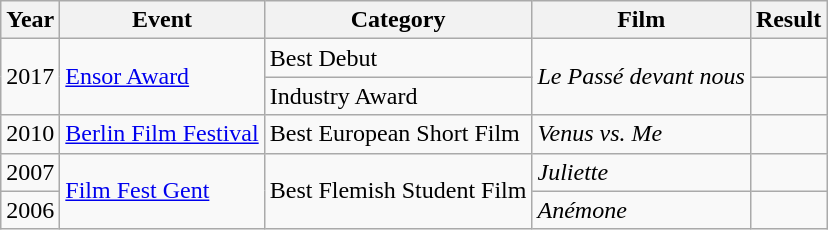<table class="wikitable">
<tr>
<th>Year</th>
<th>Event</th>
<th>Category</th>
<th>Film</th>
<th>Result</th>
</tr>
<tr>
<td rowspan=2>2017</td>
<td rowspan=2><a href='#'>Ensor Award</a></td>
<td>Best Debut</td>
<td rowspan=2><em>Le Passé devant nous</em></td>
<td></td>
</tr>
<tr>
<td>Industry Award</td>
<td></td>
</tr>
<tr>
<td>2010</td>
<td><a href='#'>Berlin Film Festival</a></td>
<td>Best European Short Film</td>
<td><em>Venus vs. Me</em></td>
<td></td>
</tr>
<tr>
<td>2007</td>
<td rowspan=2><a href='#'>Film Fest Gent</a></td>
<td rowspan=2>Best Flemish Student Film</td>
<td><em>Juliette</em></td>
<td></td>
</tr>
<tr>
<td>2006</td>
<td><em>Anémone</em></td>
<td></td>
</tr>
</table>
